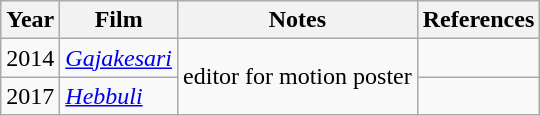<table class="wikitable">
<tr>
<th>Year</th>
<th>Film</th>
<th>Notes</th>
<th>References</th>
</tr>
<tr>
<td>2014</td>
<td><em><a href='#'>Gajakesari</a></em></td>
<td rowspan="2">editor for motion poster</td>
<td></td>
</tr>
<tr>
<td>2017</td>
<td><em><a href='#'>Hebbuli</a></em></td>
<td></td>
</tr>
</table>
